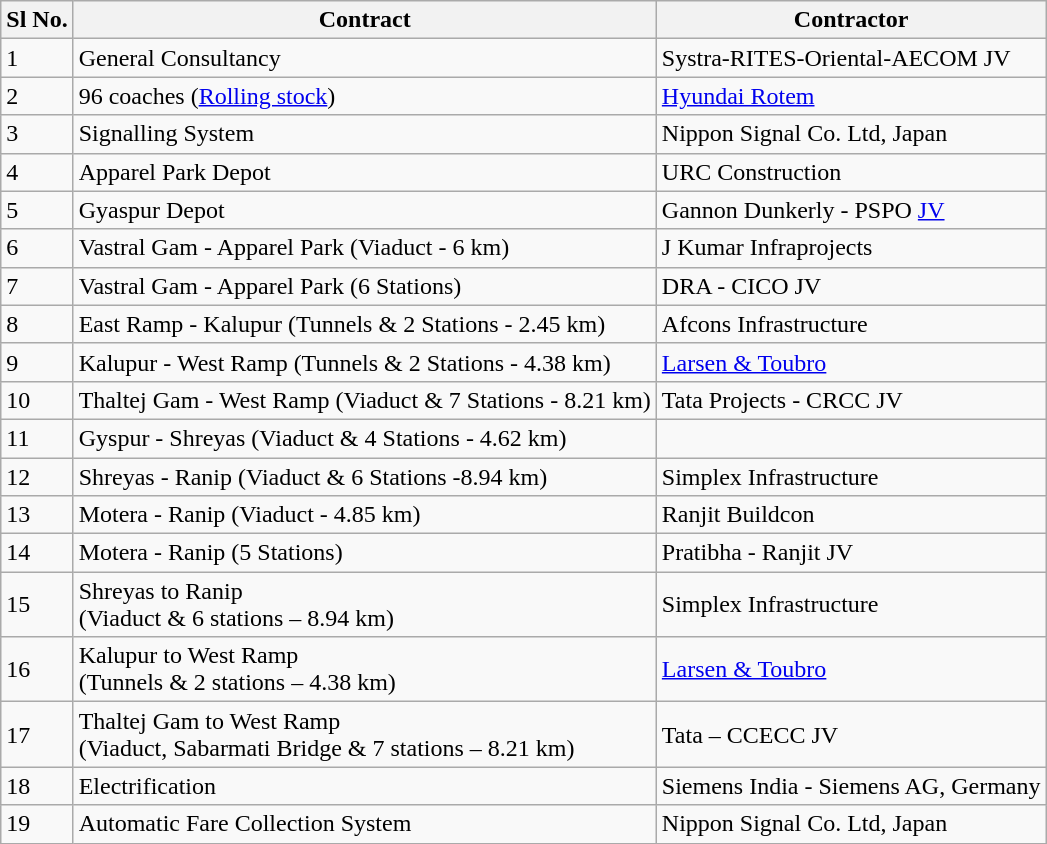<table Class="wikitable">
<tr>
<th>Sl No.</th>
<th>Contract</th>
<th>Contractor</th>
</tr>
<tr>
<td>1</td>
<td>General Consultancy</td>
<td>Systra-RITES-Oriental-AECOM JV</td>
</tr>
<tr>
<td>2</td>
<td>96 coaches (<a href='#'>Rolling stock</a>)</td>
<td><a href='#'>Hyundai Rotem</a></td>
</tr>
<tr>
<td>3</td>
<td>Signalling System</td>
<td>Nippon Signal Co. Ltd, Japan</td>
</tr>
<tr>
<td>4</td>
<td>Apparel Park Depot</td>
<td>URC Construction</td>
</tr>
<tr>
<td>5</td>
<td>Gyaspur Depot</td>
<td>Gannon Dunkerly - PSPO <a href='#'>JV</a></td>
</tr>
<tr>
<td>6</td>
<td>Vastral Gam - Apparel Park (Viaduct - 6 km)</td>
<td>J Kumar Infraprojects</td>
</tr>
<tr>
<td>7</td>
<td>Vastral Gam - Apparel Park (6 Stations)</td>
<td>DRA - CICO JV</td>
</tr>
<tr>
<td>8</td>
<td>East Ramp - Kalupur (Tunnels & 2 Stations - 2.45 km)</td>
<td>Afcons Infrastructure</td>
</tr>
<tr>
<td>9</td>
<td>Kalupur - West Ramp (Tunnels & 2 Stations - 4.38 km)</td>
<td><a href='#'>Larsen & Toubro</a></td>
</tr>
<tr>
<td>10</td>
<td>Thaltej Gam - West Ramp (Viaduct & 7 Stations - 8.21 km)</td>
<td>Tata Projects - CRCC JV</td>
</tr>
<tr>
<td>11</td>
<td>Gyspur - Shreyas (Viaduct & 4 Stations - 4.62 km)</td>
<td></td>
</tr>
<tr>
<td>12</td>
<td>Shreyas - Ranip (Viaduct & 6 Stations -8.94 km)</td>
<td>Simplex Infrastructure</td>
</tr>
<tr>
<td>13</td>
<td>Motera - Ranip (Viaduct - 4.85 km)</td>
<td>Ranjit Buildcon</td>
</tr>
<tr>
<td>14</td>
<td>Motera - Ranip (5 Stations)</td>
<td>Pratibha - Ranjit JV</td>
</tr>
<tr>
<td>15</td>
<td>Shreyas to Ranip<br>(Viaduct & 6 stations – 8.94 km)</td>
<td>Simplex Infrastructure</td>
</tr>
<tr>
<td>16</td>
<td>Kalupur to West Ramp<br>(Tunnels & 2 stations – 4.38 km)</td>
<td><a href='#'>Larsen & Toubro</a></td>
</tr>
<tr>
<td>17</td>
<td>Thaltej Gam to West Ramp<br>(Viaduct, Sabarmati Bridge & 7 stations – 8.21 km)</td>
<td>Tata – CCECC JV</td>
</tr>
<tr>
<td>18</td>
<td>Electrification</td>
<td>Siemens India - Siemens AG, Germany</td>
</tr>
<tr>
<td>19</td>
<td>Automatic Fare Collection System</td>
<td>Nippon Signal Co. Ltd, Japan</td>
</tr>
</table>
